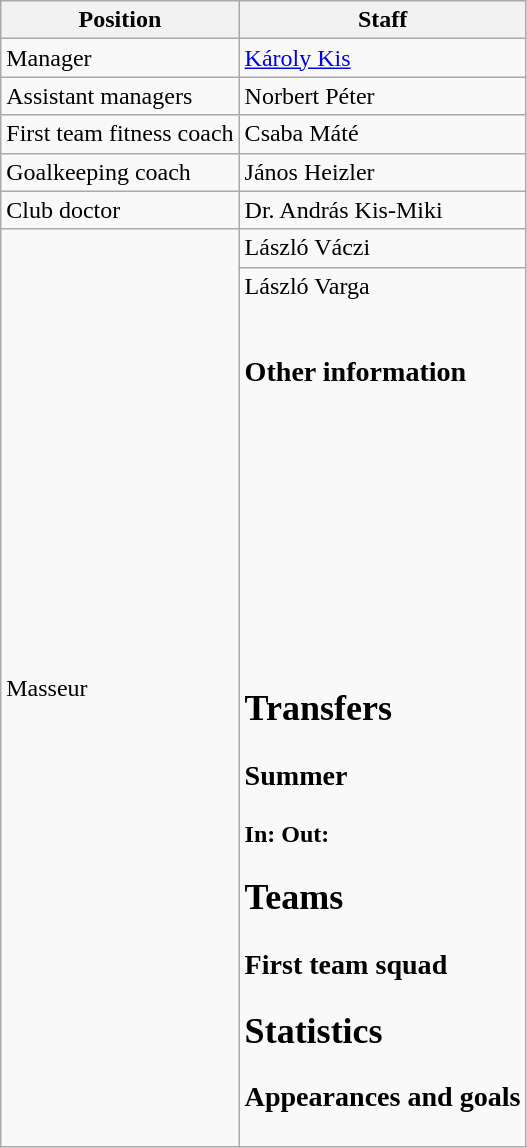<table class="wikitable">
<tr>
<th>Position</th>
<th>Staff</th>
</tr>
<tr>
<td>Manager</td>
<td> <a href='#'>Károly Kis</a></td>
</tr>
<tr>
<td rowspan="1">Assistant managers</td>
<td> Norbert Péter</td>
</tr>
<tr>
<td>First team fitness coach</td>
<td> Csaba Máté</td>
</tr>
<tr>
<td>Goalkeeping coach</td>
<td> János Heizler</td>
</tr>
<tr>
<td rowspan="1">Club doctor</td>
<td> Dr. András Kis-Miki</td>
</tr>
<tr>
<td rowspan="2">Masseur</td>
<td> László Váczi</td>
</tr>
<tr>
<td> László Varga<br><br><h3>Other information</h3><br><br><br><br><br><br><br><br><br><h2>Transfers</h2><h3>Summer</h3>

<strong>In:</strong>









<strong>Out:</strong>





<h2>Teams</h2><h3>First team squad</h3>




























<h2>Statistics</h2><h3>Appearances and goals</h3>






























</td>
</tr>
</table>
